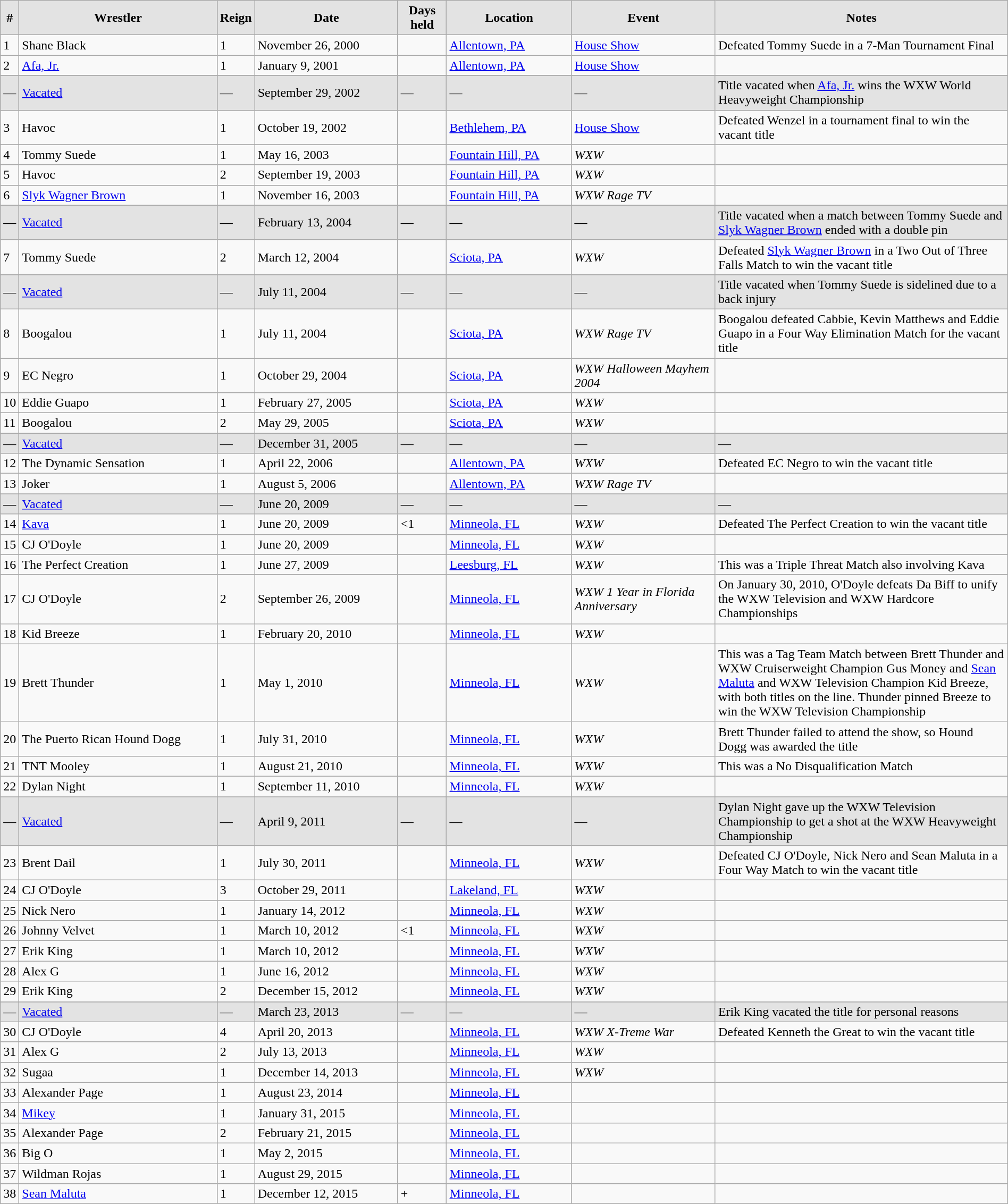<table class="wikitable sortable" width=100%>
<tr>
<th style="background-color: #e3e3e3; width:0%">#</th>
<th style="background-color: #e3e3e3; width:21%">Wrestler</th>
<th style="background-color: #e3e3e3; width:0%">Reign</th>
<th style="background-color: #e3e3e3; width:15%">Date</th>
<th style="background-color: #e3e3e3; width:5%">Days held</th>
<th style="background-color: #e3e3e3; width:13%">Location</th>
<th style="background-color: #e3e3e3; width:15%">Event</th>
<th style="background-color: #e3e3e3; width:54%" class="unsortable">Notes</th>
</tr>
<tr>
<td>1</td>
<td>Shane Black</td>
<td>1</td>
<td>November 26, 2000</td>
<td></td>
<td><a href='#'>Allentown, PA</a></td>
<td><a href='#'>House Show</a></td>
<td>Defeated Tommy Suede in a 7-Man Tournament Final</td>
</tr>
<tr>
<td>2</td>
<td><a href='#'>Afa, Jr.</a></td>
<td>1</td>
<td>January 9, 2001</td>
<td></td>
<td><a href='#'>Allentown, PA</a></td>
<td><a href='#'>House Show</a></td>
<td></td>
</tr>
<tr>
</tr>
<tr style="background-color:#e3e3e3">
<td>—</td>
<td><a href='#'>Vacated</a></td>
<td>—</td>
<td>September 29, 2002</td>
<td>—</td>
<td>—</td>
<td>—</td>
<td>Title vacated when <a href='#'>Afa, Jr.</a> wins the WXW World Heavyweight Championship</td>
</tr>
<tr>
<td>3</td>
<td>Havoc</td>
<td>1</td>
<td>October 19, 2002</td>
<td></td>
<td><a href='#'>Bethlehem, PA</a></td>
<td><a href='#'>House Show</a></td>
<td>Defeated Wenzel in a tournament final to win the vacant title</td>
</tr>
<tr>
</tr>
<tr>
<td>4</td>
<td>Tommy Suede</td>
<td>1</td>
<td>May 16, 2003</td>
<td></td>
<td><a href='#'>Fountain Hill, PA</a></td>
<td><em>WXW</em></td>
<td></td>
</tr>
<tr>
<td>5</td>
<td>Havoc</td>
<td>2</td>
<td>September 19, 2003</td>
<td></td>
<td><a href='#'>Fountain Hill, PA</a></td>
<td><em>WXW</em></td>
<td></td>
</tr>
<tr>
<td>6</td>
<td><a href='#'>Slyk Wagner Brown</a></td>
<td>1</td>
<td>November 16, 2003</td>
<td></td>
<td><a href='#'>Fountain Hill, PA</a></td>
<td><em>WXW Rage TV</em></td>
<td></td>
</tr>
<tr>
</tr>
<tr style="background-color:#e3e3e3">
<td>—</td>
<td><a href='#'>Vacated</a></td>
<td>—</td>
<td>February 13, 2004</td>
<td>—</td>
<td>—</td>
<td>—</td>
<td>Title vacated when a match between Tommy Suede and <a href='#'>Slyk Wagner Brown</a> ended with a double pin</td>
</tr>
<tr>
<td>7</td>
<td>Tommy Suede</td>
<td>2</td>
<td>March 12, 2004</td>
<td></td>
<td><a href='#'>Sciota, PA</a></td>
<td><em>WXW</em></td>
<td>Defeated <a href='#'>Slyk Wagner Brown</a> in a Two Out of Three Falls Match to win the vacant title</td>
</tr>
<tr>
</tr>
<tr style="background-color:#e3e3e3">
<td>—</td>
<td><a href='#'>Vacated</a></td>
<td>—</td>
<td>July 11, 2004</td>
<td>—</td>
<td>—</td>
<td>—</td>
<td>Title vacated when Tommy Suede is sidelined due to a back injury</td>
</tr>
<tr>
<td>8</td>
<td>Boogalou</td>
<td>1</td>
<td>July 11, 2004</td>
<td></td>
<td><a href='#'>Sciota, PA</a></td>
<td><em>WXW Rage TV</em></td>
<td>Boogalou defeated Cabbie, Kevin Matthews and Eddie Guapo in a Four Way Elimination Match for the vacant title</td>
</tr>
<tr>
<td>9</td>
<td>EC Negro</td>
<td>1</td>
<td>October 29, 2004</td>
<td></td>
<td><a href='#'>Sciota, PA</a></td>
<td><em>WXW Halloween Mayhem 2004</em></td>
<td></td>
</tr>
<tr>
<td>10</td>
<td>Eddie Guapo</td>
<td>1</td>
<td>February 27, 2005</td>
<td></td>
<td><a href='#'>Sciota, PA</a></td>
<td><em>WXW</em></td>
<td></td>
</tr>
<tr>
<td>11</td>
<td>Boogalou</td>
<td>2</td>
<td>May 29, 2005</td>
<td></td>
<td><a href='#'>Sciota, PA</a></td>
<td><em>WXW</em></td>
<td></td>
</tr>
<tr>
</tr>
<tr style="background-color:#e3e3e3">
<td>—</td>
<td><a href='#'>Vacated</a></td>
<td>—</td>
<td>December 31, 2005</td>
<td>—</td>
<td>—</td>
<td>—</td>
<td>—</td>
</tr>
<tr>
<td>12</td>
<td>The Dynamic Sensation</td>
<td>1</td>
<td>April 22, 2006</td>
<td></td>
<td><a href='#'>Allentown, PA</a></td>
<td><em>WXW</em></td>
<td>Defeated EC Negro to win the vacant title</td>
</tr>
<tr>
<td>13</td>
<td>Joker</td>
<td>1</td>
<td>August 5, 2006</td>
<td></td>
<td><a href='#'>Allentown, PA</a></td>
<td><em>WXW Rage TV</em></td>
<td></td>
</tr>
<tr>
</tr>
<tr style="background-color:#e3e3e3">
<td>—</td>
<td><a href='#'>Vacated</a></td>
<td>—</td>
<td>June 20, 2009</td>
<td>—</td>
<td>—</td>
<td>—</td>
<td>—</td>
</tr>
<tr>
<td>14</td>
<td><a href='#'>Kava</a></td>
<td>1</td>
<td>June 20, 2009</td>
<td><1</td>
<td><a href='#'>Minneola, FL</a></td>
<td><em>WXW</em></td>
<td>Defeated The Perfect Creation to win the vacant title</td>
</tr>
<tr>
<td>15</td>
<td>CJ O'Doyle</td>
<td>1</td>
<td>June 20, 2009</td>
<td></td>
<td><a href='#'>Minneola, FL</a></td>
<td><em>WXW</em></td>
<td></td>
</tr>
<tr>
<td>16</td>
<td>The Perfect Creation</td>
<td>1</td>
<td>June 27, 2009</td>
<td></td>
<td><a href='#'>Leesburg, FL</a></td>
<td><em>WXW</em></td>
<td>This was a Triple Threat Match also involving Kava</td>
</tr>
<tr>
<td>17</td>
<td>CJ O'Doyle</td>
<td>2</td>
<td>September 26, 2009</td>
<td></td>
<td><a href='#'>Minneola, FL</a></td>
<td><em>WXW 1 Year in Florida Anniversary</em></td>
<td>On January 30, 2010, O'Doyle defeats Da Biff to unify the WXW Television and WXW Hardcore Championships</td>
</tr>
<tr>
<td>18</td>
<td>Kid Breeze</td>
<td>1</td>
<td>February 20, 2010</td>
<td></td>
<td><a href='#'>Minneola, FL</a></td>
<td><em>WXW</em></td>
<td></td>
</tr>
<tr>
<td>19</td>
<td>Brett Thunder</td>
<td>1</td>
<td>May 1, 2010</td>
<td></td>
<td><a href='#'>Minneola, FL</a></td>
<td><em>WXW</em></td>
<td>This was a Tag Team Match  between Brett Thunder and WXW Cruiserweight Champion Gus Money and <a href='#'>Sean Maluta</a> and WXW Television Champion Kid Breeze, with both titles on the line. Thunder pinned Breeze to win the WXW Television Championship</td>
</tr>
<tr>
<td>20</td>
<td>The Puerto Rican Hound Dogg</td>
<td>1</td>
<td>July 31, 2010</td>
<td></td>
<td><a href='#'>Minneola, FL</a></td>
<td><em>WXW</em></td>
<td>Brett Thunder failed to attend the show, so Hound Dogg was awarded the title</td>
</tr>
<tr>
<td>21</td>
<td>TNT Mooley</td>
<td>1</td>
<td>August 21, 2010</td>
<td></td>
<td><a href='#'>Minneola, FL</a></td>
<td><em>WXW</em></td>
<td>This was a No Disqualification Match</td>
</tr>
<tr>
<td>22</td>
<td>Dylan Night</td>
<td>1</td>
<td>September 11, 2010</td>
<td></td>
<td><a href='#'>Minneola, FL</a></td>
<td><em>WXW</em></td>
<td></td>
</tr>
<tr>
</tr>
<tr style="background-color:#e3e3e3">
<td>—</td>
<td><a href='#'>Vacated</a></td>
<td>—</td>
<td>April 9, 2011</td>
<td>—</td>
<td>—</td>
<td>—</td>
<td>Dylan Night gave up the WXW Television Championship to get a shot at the WXW Heavyweight Championship</td>
</tr>
<tr>
<td>23</td>
<td>Brent Dail</td>
<td>1</td>
<td>July 30, 2011</td>
<td></td>
<td><a href='#'>Minneola, FL</a></td>
<td><em>WXW</em></td>
<td>Defeated CJ O'Doyle, Nick Nero and Sean Maluta in a Four Way Match to win the vacant title</td>
</tr>
<tr>
<td>24</td>
<td>CJ O'Doyle</td>
<td>3</td>
<td>October 29, 2011</td>
<td></td>
<td><a href='#'>Lakeland, FL</a></td>
<td><em>WXW</em></td>
<td></td>
</tr>
<tr>
<td>25</td>
<td>Nick Nero</td>
<td>1</td>
<td>January 14, 2012</td>
<td></td>
<td><a href='#'>Minneola, FL</a></td>
<td><em>WXW</em></td>
<td></td>
</tr>
<tr>
<td>26</td>
<td>Johnny Velvet</td>
<td>1</td>
<td>March 10, 2012</td>
<td><1</td>
<td><a href='#'>Minneola, FL</a></td>
<td><em>WXW</em></td>
<td></td>
</tr>
<tr>
<td>27</td>
<td>Erik King</td>
<td>1</td>
<td>March 10, 2012</td>
<td></td>
<td><a href='#'>Minneola, FL</a></td>
<td><em>WXW</em></td>
<td></td>
</tr>
<tr>
<td>28</td>
<td>Alex G</td>
<td>1</td>
<td>June 16, 2012</td>
<td></td>
<td><a href='#'>Minneola, FL</a></td>
<td><em>WXW</em></td>
<td></td>
</tr>
<tr>
<td>29</td>
<td>Erik King</td>
<td>2</td>
<td>December 15, 2012</td>
<td></td>
<td><a href='#'>Minneola, FL</a></td>
<td><em>WXW</em></td>
<td></td>
</tr>
<tr>
</tr>
<tr style="background-color:#e3e3e3">
<td>—</td>
<td><a href='#'>Vacated</a></td>
<td>—</td>
<td>March 23, 2013</td>
<td>—</td>
<td>—</td>
<td>—</td>
<td>Erik King vacated the title for personal reasons</td>
</tr>
<tr>
<td>30</td>
<td>CJ O'Doyle</td>
<td>4</td>
<td>April 20, 2013</td>
<td></td>
<td><a href='#'>Minneola, FL</a></td>
<td><em>WXW X-Treme War</em></td>
<td>Defeated Kenneth the Great to win the vacant title</td>
</tr>
<tr>
<td>31</td>
<td>Alex G</td>
<td>2</td>
<td>July 13, 2013</td>
<td></td>
<td><a href='#'>Minneola, FL</a></td>
<td><em>WXW</em></td>
<td></td>
</tr>
<tr>
<td>32</td>
<td>Sugaa</td>
<td>1</td>
<td>December 14, 2013</td>
<td></td>
<td><a href='#'>Minneola, FL</a></td>
<td><em>WXW</em></td>
<td></td>
</tr>
<tr>
<td>33</td>
<td>Alexander Page</td>
<td>1</td>
<td>August 23, 2014</td>
<td></td>
<td><a href='#'>Minneola, FL</a></td>
<td></td>
<td></td>
</tr>
<tr>
<td>34</td>
<td><a href='#'>Mikey</a></td>
<td>1</td>
<td>January 31, 2015</td>
<td></td>
<td><a href='#'>Minneola, FL</a></td>
<td></td>
<td></td>
</tr>
<tr>
<td>35</td>
<td>Alexander Page</td>
<td>2</td>
<td>February 21, 2015</td>
<td></td>
<td><a href='#'>Minneola, FL</a></td>
<td></td>
<td></td>
</tr>
<tr>
<td>36</td>
<td>Big O</td>
<td>1</td>
<td>May 2, 2015</td>
<td></td>
<td><a href='#'>Minneola, FL</a></td>
<td></td>
<td></td>
</tr>
<tr>
<td>37</td>
<td>Wildman Rojas</td>
<td>1</td>
<td>August 29, 2015</td>
<td></td>
<td><a href='#'>Minneola, FL</a></td>
<td></td>
<td></td>
</tr>
<tr>
<td>38</td>
<td><a href='#'>Sean Maluta</a></td>
<td>1</td>
<td>December 12, 2015</td>
<td>+</td>
<td><a href='#'>Minneola, FL</a></td>
<td></td>
<td></td>
</tr>
</table>
